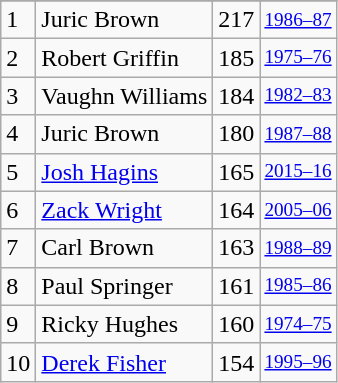<table class="wikitable">
<tr>
</tr>
<tr>
<td>1</td>
<td>Juric Brown</td>
<td>217</td>
<td style="font-size:80%;"><a href='#'>1986–87</a></td>
</tr>
<tr>
<td>2</td>
<td>Robert Griffin</td>
<td>185</td>
<td style="font-size:80%;"><a href='#'>1975–76</a></td>
</tr>
<tr>
<td>3</td>
<td>Vaughn Williams</td>
<td>184</td>
<td style="font-size:80%;"><a href='#'>1982–83</a></td>
</tr>
<tr>
<td>4</td>
<td>Juric Brown</td>
<td>180</td>
<td style="font-size:80%;"><a href='#'>1987–88</a></td>
</tr>
<tr>
<td>5</td>
<td><a href='#'>Josh Hagins</a></td>
<td>165</td>
<td style="font-size:80%;"><a href='#'>2015–16</a></td>
</tr>
<tr>
<td>6</td>
<td><a href='#'>Zack Wright</a></td>
<td>164</td>
<td style="font-size:80%;"><a href='#'>2005–06</a></td>
</tr>
<tr>
<td>7</td>
<td>Carl Brown</td>
<td>163</td>
<td style="font-size:80%;"><a href='#'>1988–89</a></td>
</tr>
<tr>
<td>8</td>
<td>Paul Springer</td>
<td>161</td>
<td style="font-size:80%;"><a href='#'>1985–86</a></td>
</tr>
<tr>
<td>9</td>
<td>Ricky Hughes</td>
<td>160</td>
<td style="font-size:80%;"><a href='#'>1974–75</a></td>
</tr>
<tr>
<td>10</td>
<td><a href='#'>Derek Fisher</a></td>
<td>154</td>
<td style="font-size:80%;"><a href='#'>1995–96</a></td>
</tr>
</table>
